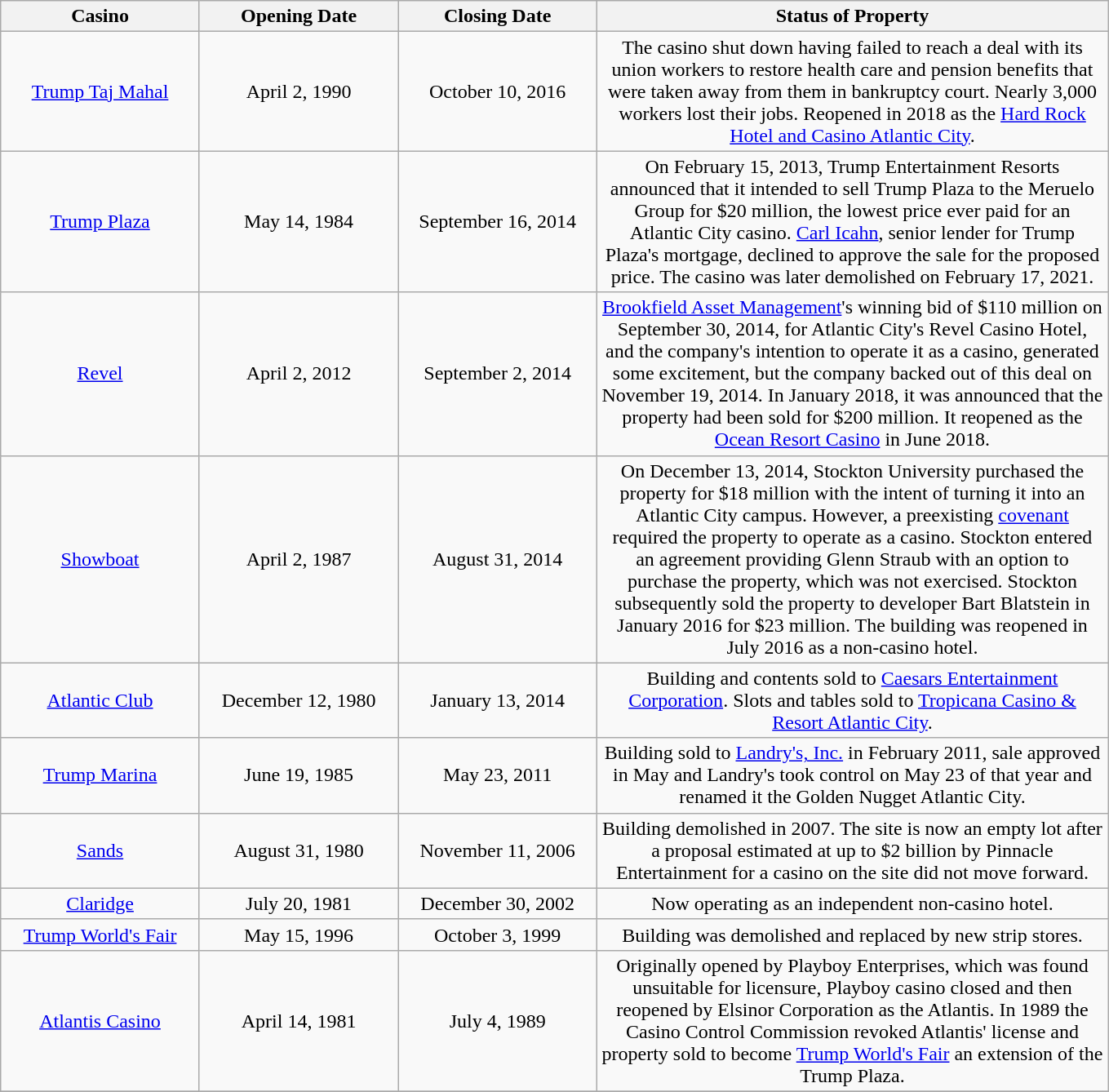<table class="wikitable sortable" style="text-align:center">
<tr>
<th width=155>Casino</th>
<th width=155>Opening Date</th>
<th width=155>Closing Date</th>
<th width=410>Status of Property</th>
</tr>
<tr>
<td><a href='#'>Trump Taj Mahal</a></td>
<td>April 2, 1990</td>
<td>October 10, 2016</td>
<td>The casino shut down having failed to reach a deal with its union workers to restore health care and pension benefits that were taken away from them in bankruptcy court. Nearly 3,000 workers lost their jobs. Reopened in 2018 as the <a href='#'>Hard Rock Hotel and Casino Atlantic City</a>.</td>
</tr>
<tr>
<td><a href='#'>Trump Plaza</a></td>
<td>May 14, 1984</td>
<td>September 16, 2014</td>
<td>On February 15, 2013, Trump Entertainment Resorts announced that it intended to sell Trump Plaza to the Meruelo Group for $20 million, the lowest price ever paid for an Atlantic City casino. <a href='#'>Carl Icahn</a>, senior lender for Trump Plaza's mortgage, declined to approve the sale for the proposed price. The casino was later demolished on February 17, 2021.</td>
</tr>
<tr>
<td><a href='#'>Revel</a></td>
<td>April 2, 2012</td>
<td>September 2, 2014</td>
<td><a href='#'>Brookfield Asset Management</a>'s winning bid of $110 million on September 30, 2014, for Atlantic City's Revel Casino Hotel, and the company's intention to operate it as a casino, generated some excitement, but the company backed out of this deal on November 19, 2014. In January 2018, it was announced that the property had been sold for $200 million. It reopened as the <a href='#'>Ocean Resort Casino</a> in June 2018.</td>
</tr>
<tr>
<td><a href='#'>Showboat</a></td>
<td>April 2, 1987</td>
<td>August 31, 2014</td>
<td>On December 13, 2014, Stockton University purchased the property for $18 million with the intent of turning it into an Atlantic City campus. However, a preexisting <a href='#'>covenant</a> required the property to operate as a casino. Stockton entered an agreement providing Glenn Straub with an option to purchase the property, which was not exercised. Stockton subsequently sold the property to developer Bart Blatstein in January 2016 for $23 million. The building was reopened in July 2016 as a non-casino hotel.</td>
</tr>
<tr>
<td><a href='#'>Atlantic Club</a></td>
<td>December 12, 1980</td>
<td>January 13, 2014</td>
<td>Building and contents sold to <a href='#'>Caesars Entertainment Corporation</a>. Slots and tables sold to <a href='#'>Tropicana Casino & Resort Atlantic City</a>.</td>
</tr>
<tr>
<td><a href='#'>Trump Marina</a></td>
<td>June 19, 1985</td>
<td>May 23, 2011</td>
<td>Building sold to <a href='#'>Landry's, Inc.</a> in February 2011, sale approved in May and Landry's took control on May 23 of that year and renamed it the Golden Nugget Atlantic City.</td>
</tr>
<tr>
<td><a href='#'>Sands</a></td>
<td>August 31, 1980</td>
<td>November 11, 2006</td>
<td>Building demolished in 2007. The site is now an empty lot after a proposal estimated at up to $2 billion by Pinnacle Entertainment for a casino on the site did not move forward.</td>
</tr>
<tr>
<td><a href='#'>Claridge</a></td>
<td>July 20, 1981</td>
<td>December 30, 2002</td>
<td>Now operating as an independent non-casino hotel.</td>
</tr>
<tr>
<td><a href='#'>Trump World's Fair</a></td>
<td>May 15, 1996</td>
<td>October 3, 1999</td>
<td>Building was demolished and replaced by new strip stores.</td>
</tr>
<tr>
<td><a href='#'>Atlantis Casino</a></td>
<td>April 14, 1981</td>
<td>July 4, 1989</td>
<td>Originally opened by Playboy Enterprises, which was found unsuitable for licensure, Playboy casino closed and then reopened by Elsinor Corporation as the Atlantis. In 1989 the Casino Control Commission revoked Atlantis' license and property sold to become <a href='#'>Trump World's Fair</a> an extension of the Trump Plaza.</td>
</tr>
<tr>
</tr>
</table>
